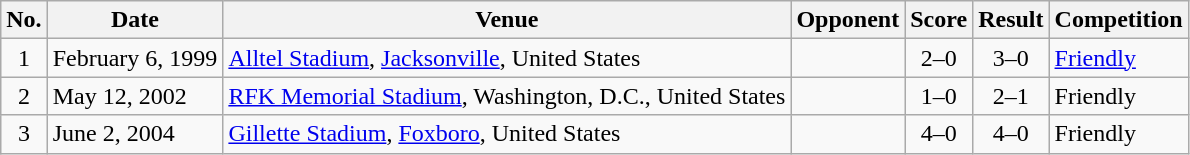<table class="wikitable sortable">
<tr>
<th scope="col">No.</th>
<th scope="col">Date</th>
<th scope="col">Venue</th>
<th scope="col">Opponent</th>
<th scope="col">Score</th>
<th scope="col">Result</th>
<th scope="col">Competition</th>
</tr>
<tr>
<td align="center">1</td>
<td>February 6, 1999</td>
<td><a href='#'>Alltel Stadium</a>, <a href='#'>Jacksonville</a>, United States</td>
<td></td>
<td align="center">2–0</td>
<td align="center">3–0</td>
<td><a href='#'>Friendly</a></td>
</tr>
<tr>
<td align="center">2</td>
<td>May 12, 2002</td>
<td><a href='#'>RFK Memorial Stadium</a>, Washington, D.C., United States</td>
<td></td>
<td align="center">1–0</td>
<td align="center">2–1</td>
<td>Friendly</td>
</tr>
<tr>
<td align="center">3</td>
<td>June 2, 2004</td>
<td><a href='#'>Gillette Stadium</a>, <a href='#'>Foxboro</a>, United States</td>
<td></td>
<td align="center">4–0</td>
<td align="center">4–0</td>
<td>Friendly</td>
</tr>
</table>
